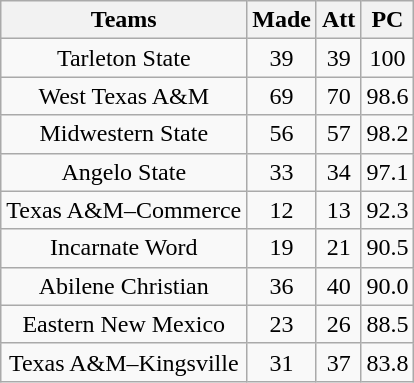<table class="wikitable sortable" style="text-align: center;">
<tr>
<th>Teams</th>
<th>Made</th>
<th>Att</th>
<th>PC</th>
</tr>
<tr>
<td style=>Tarleton State</td>
<td>39</td>
<td>39</td>
<td>100</td>
</tr>
<tr>
<td style=>West Texas A&M</td>
<td>69</td>
<td>70</td>
<td>98.6</td>
</tr>
<tr>
<td style=>Midwestern State</td>
<td>56</td>
<td>57</td>
<td>98.2</td>
</tr>
<tr>
<td style=>Angelo State</td>
<td>33</td>
<td>34</td>
<td>97.1</td>
</tr>
<tr>
<td style=>Texas A&M–Commerce</td>
<td>12</td>
<td>13</td>
<td>92.3</td>
</tr>
<tr>
<td style=>Incarnate Word</td>
<td>19</td>
<td>21</td>
<td>90.5</td>
</tr>
<tr>
<td style=>Abilene Christian</td>
<td>36</td>
<td>40</td>
<td>90.0</td>
</tr>
<tr>
<td style=>Eastern New Mexico</td>
<td>23</td>
<td>26</td>
<td>88.5</td>
</tr>
<tr>
<td style=>Texas A&M–Kingsville</td>
<td>31</td>
<td>37</td>
<td>83.8</td>
</tr>
</table>
